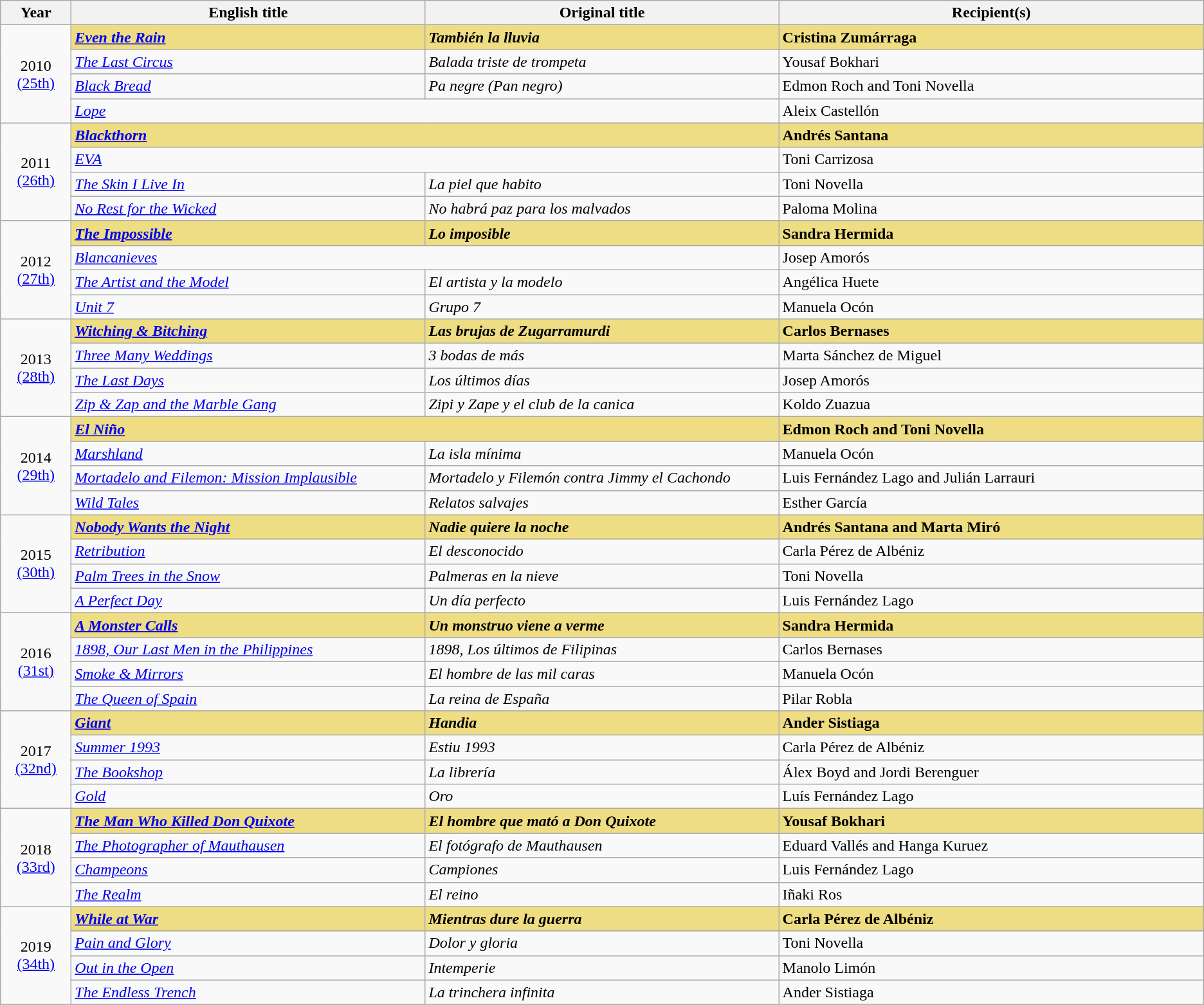<table class="wikitable sortable" style="text-align:left;"style="width:95%">
<tr>
<th scope="col" style="width:5%;">Year</th>
<th scope="col" style="width:25%;">English title</th>
<th scope="col" style="width:25%;">Original title</th>
<th scope="col" style="width:30%;">Recipient(s)</th>
</tr>
<tr>
<td rowspan="4" style="text-align:center;">2010<br><a href='#'>(25th)</a> <br></td>
<td style="background:#eedd82;"><strong><em><a href='#'>Even the Rain</a></em></strong></td>
<td style="background:#eedd82;"><strong><em>También la lluvia</em></strong></td>
<td style="background:#eedd82;"><strong>Cristina Zumárraga</strong></td>
</tr>
<tr>
<td><em><a href='#'>The Last Circus</a></em></td>
<td><em>Balada triste de trompeta</em></td>
<td>Yousaf Bokhari</td>
</tr>
<tr>
<td><em><a href='#'>Black Bread</a></em></td>
<td><em>Pa negre (Pan negro)</em></td>
<td>Edmon Roch and Toni Novella</td>
</tr>
<tr>
<td colspan="2"><em><a href='#'>Lope</a></em></td>
<td>Aleix Castellón</td>
</tr>
<tr>
<td rowspan="4" style="text-align:center;">2011<br><a href='#'>(26th)</a> <br></td>
<td colspan="2" style="background:#eedd82;"><strong><em><a href='#'>Blackthorn</a></em></strong></td>
<td style="background:#eedd82;"><strong>Andrés Santana</strong></td>
</tr>
<tr>
<td colspan="2"><em><a href='#'>EVA</a></em></td>
<td>Toni Carrizosa</td>
</tr>
<tr>
<td><em><a href='#'>The Skin I Live In</a></em></td>
<td><em>La piel que habito</em></td>
<td>Toni Novella</td>
</tr>
<tr>
<td><em><a href='#'>No Rest for the Wicked</a></em></td>
<td><em>No habrá paz para los malvados</em></td>
<td>Paloma Molina</td>
</tr>
<tr>
<td rowspan="4" style="text-align:center;">2012<br><a href='#'>(27th)</a> <br></td>
<td style="background:#eedd82;"><strong><em><a href='#'>The Impossible</a></em></strong></td>
<td style="background:#eedd82;"><strong><em>Lo imposible</em></strong></td>
<td style="background:#eedd82;"><strong>Sandra Hermida</strong></td>
</tr>
<tr>
<td colspan="2"><em><a href='#'>Blancanieves</a></em></td>
<td>Josep Amorós</td>
</tr>
<tr>
<td><em><a href='#'>The Artist and the Model</a></em></td>
<td><em>El artista y la modelo</em></td>
<td>Angélica Huete</td>
</tr>
<tr>
<td><em><a href='#'>Unit 7</a></em></td>
<td><em>Grupo 7</em></td>
<td>Manuela Ocón</td>
</tr>
<tr>
<td rowspan="4" style="text-align:center;">2013<br><a href='#'>(28th)</a> <br></td>
<td style="background:#eedd82;"><strong><em><a href='#'>Witching & Bitching</a></em></strong></td>
<td style="background:#eedd82;"><strong><em>Las brujas de Zugarramurdi</em></strong></td>
<td style="background:#eedd82;"><strong>Carlos Bernases</strong></td>
</tr>
<tr>
<td><em><a href='#'>Three Many Weddings</a></em></td>
<td><em>3 bodas de más</em></td>
<td>Marta Sánchez de Miguel</td>
</tr>
<tr>
<td><em><a href='#'>The Last Days</a></em></td>
<td><em>Los últimos días</em></td>
<td>Josep Amorós</td>
</tr>
<tr>
<td><em><a href='#'>Zip & Zap and the Marble Gang</a></em></td>
<td><em>Zipi y Zape y el club de la canica</em></td>
<td>Koldo Zuazua</td>
</tr>
<tr>
<td rowspan="4" style="text-align:center;">2014<br><a href='#'>(29th)</a> <br></td>
<td colspan="2" style="background:#eedd82;"><strong><em><a href='#'>El Niño</a></em></strong></td>
<td style="background:#eedd82;"><strong>Edmon Roch and Toni Novella</strong></td>
</tr>
<tr>
<td><em><a href='#'>Marshland</a></em></td>
<td><em>La isla mínima</em></td>
<td>Manuela Ocón</td>
</tr>
<tr>
<td><em><a href='#'>Mortadelo and Filemon: Mission Implausible</a></em></td>
<td><em>Mortadelo y Filemón contra Jimmy el Cachondo</em></td>
<td>Luis Fernández Lago and Julián Larrauri</td>
</tr>
<tr>
<td><em><a href='#'>Wild Tales</a></em></td>
<td><em>Relatos salvajes</em></td>
<td>Esther García</td>
</tr>
<tr>
<td rowspan="4" style="text-align:center;">2015<br><a href='#'>(30th)</a> <br></td>
<td style="background:#eedd82;"><strong><em><a href='#'>Nobody Wants the Night</a></em></strong></td>
<td style="background:#eedd82;"><strong><em>Nadie quiere la noche</em></strong></td>
<td style="background:#eedd82;"><strong>Andrés Santana and Marta Miró</strong></td>
</tr>
<tr>
<td><em><a href='#'>Retribution</a></em></td>
<td><em>El desconocido</em></td>
<td>Carla Pérez de Albéniz</td>
</tr>
<tr>
<td><em><a href='#'>Palm Trees in the Snow</a></em></td>
<td><em>Palmeras en la nieve</em></td>
<td>Toni Novella</td>
</tr>
<tr>
<td><em><a href='#'>A Perfect Day</a></em></td>
<td><em>Un día perfecto</em></td>
<td>Luis Fernández Lago</td>
</tr>
<tr>
<td rowspan="4" style="text-align:center;">2016<br><a href='#'>(31st)</a><br></td>
<td style="background:#eedd82;"><strong><em><a href='#'>A Monster Calls</a></em></strong></td>
<td style="background:#eedd82;"><strong><em>Un monstruo viene a verme</em></strong></td>
<td style="background:#eedd82;"><strong>Sandra Hermida</strong></td>
</tr>
<tr>
<td><em><a href='#'>1898, Our Last Men in the Philippines</a></em></td>
<td><em>1898, Los últimos de Filipinas</em></td>
<td>Carlos Bernases</td>
</tr>
<tr>
<td><em><a href='#'>Smoke & Mirrors</a></em></td>
<td><em>El hombre de las mil caras</em></td>
<td>Manuela Ocón</td>
</tr>
<tr>
<td><em><a href='#'>The Queen of Spain</a></em></td>
<td><em>La reina de España</em></td>
<td>Pilar Robla</td>
</tr>
<tr>
<td rowspan="4" style="text-align:center;">2017<br><a href='#'>(32nd)</a><br></td>
<td style="background:#eedd82;"><strong><em><a href='#'>Giant</a></em></strong></td>
<td style="background:#eedd82;"><strong><em>Handia</em></strong></td>
<td style="background:#eedd82;"><strong>Ander Sistiaga</strong></td>
</tr>
<tr>
<td><em><a href='#'>Summer 1993</a></em></td>
<td><em>Estiu 1993</em></td>
<td>Carla Pérez de Albéniz</td>
</tr>
<tr>
<td><em><a href='#'>The Bookshop</a></em></td>
<td><em>La librería</em></td>
<td>Álex Boyd and Jordi Berenguer</td>
</tr>
<tr>
<td><em><a href='#'>Gold</a></em></td>
<td><em>Oro</em></td>
<td>Luís Fernández Lago</td>
</tr>
<tr>
<td rowspan="4" style="text-align:center;">2018<br><a href='#'>(33rd)</a><br></td>
<td style="background:#eedd82;"><strong><em><a href='#'>The Man Who Killed Don Quixote</a></em></strong></td>
<td style="background:#eedd82;"><strong><em>El hombre que mató a Don Quixote</em></strong></td>
<td style="background:#eedd82;"><strong>Yousaf Bokhari</strong></td>
</tr>
<tr>
<td><em><a href='#'>The Photographer of Mauthausen</a></em></td>
<td><em>El fotógrafo de Mauthausen</em></td>
<td>Eduard Vallés and Hanga Kuruez</td>
</tr>
<tr>
<td><em><a href='#'>Champeons</a></em></td>
<td><em>Campiones</em></td>
<td>Luis Fernández Lago</td>
</tr>
<tr>
<td><em><a href='#'>The Realm</a></em></td>
<td><em>El reino</em></td>
<td>Iñaki Ros</td>
</tr>
<tr>
<td rowspan="4" style="text-align:center;">2019<br><a href='#'>(34th)</a><br></td>
<td style="background:#eedd82;"><strong><em><a href='#'>While at War</a></em></strong></td>
<td style="background:#eedd82;"><strong><em>Mientras dure la guerra</em></strong></td>
<td style="background:#eedd82;"><strong>Carla Pérez de Albéniz</strong></td>
</tr>
<tr>
<td><em><a href='#'>Pain and Glory</a></em></td>
<td><em>Dolor y gloria</em></td>
<td>Toni Novella</td>
</tr>
<tr>
<td><em><a href='#'>Out in the Open</a></em></td>
<td><em>Intemperie</em></td>
<td>Manolo Limón</td>
</tr>
<tr>
<td><em><a href='#'>The Endless Trench</a></em></td>
<td><em>La trinchera infinita</em></td>
<td>Ander Sistiaga</td>
</tr>
<tr>
</tr>
</table>
